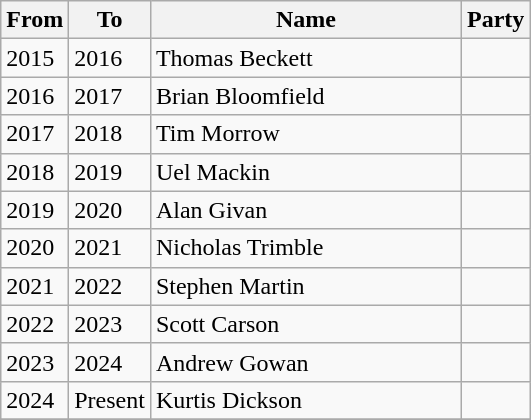<table class="wikitable sortable">
<tr>
<th>From</th>
<th>To</th>
<th scope="col" width="200">Name</th>
<th colspan="2">Party</th>
</tr>
<tr>
<td>2015</td>
<td>2016</td>
<td>Thomas Beckett</td>
<td></td>
</tr>
<tr>
<td>2016</td>
<td>2017</td>
<td>Brian Bloomfield</td>
<td></td>
</tr>
<tr>
<td>2017</td>
<td>2018</td>
<td>Tim Morrow</td>
<td></td>
</tr>
<tr>
<td>2018</td>
<td>2019</td>
<td>Uel Mackin</td>
<td></td>
</tr>
<tr>
<td>2019</td>
<td>2020</td>
<td>Alan Givan</td>
<td></td>
</tr>
<tr>
<td>2020</td>
<td>2021</td>
<td>Nicholas Trimble</td>
<td></td>
</tr>
<tr>
<td>2021</td>
<td>2022</td>
<td>Stephen Martin</td>
<td></td>
</tr>
<tr>
<td>2022</td>
<td>2023</td>
<td>Scott Carson</td>
<td></td>
</tr>
<tr>
<td>2023</td>
<td>2024</td>
<td>Andrew Gowan</td>
<td></td>
</tr>
<tr>
<td>2024</td>
<td>Present</td>
<td>Kurtis Dickson</td>
<td></td>
</tr>
<tr>
</tr>
</table>
